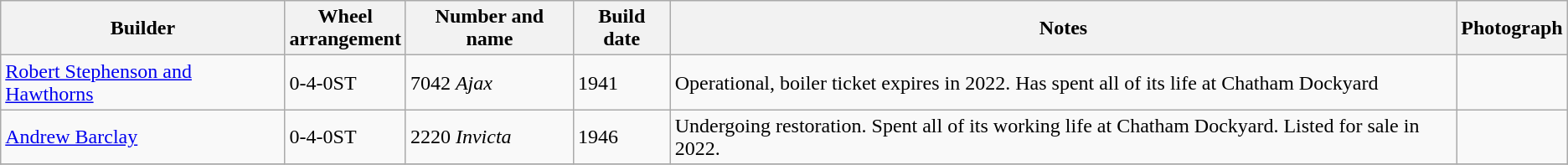<table class="wikitable">
<tr>
<th>Builder</th>
<th>Wheel<br>arrangement</th>
<th>Number and name</th>
<th>Build date</th>
<th>Notes</th>
<th>Photograph</th>
</tr>
<tr>
<td><a href='#'>Robert Stephenson and Hawthorns</a></td>
<td>0-4-0ST</td>
<td>7042 <em>Ajax</em></td>
<td>1941</td>
<td>Operational, boiler ticket expires in 2022. Has spent all of its life at Chatham Dockyard</td>
<td></td>
</tr>
<tr>
<td><a href='#'>Andrew Barclay</a></td>
<td>0-4-0ST</td>
<td>2220 <em>Invicta</em></td>
<td>1946</td>
<td>Undergoing restoration. Spent all of its working life at Chatham Dockyard. Listed for sale in 2022.</td>
<td></td>
</tr>
<tr>
</tr>
</table>
